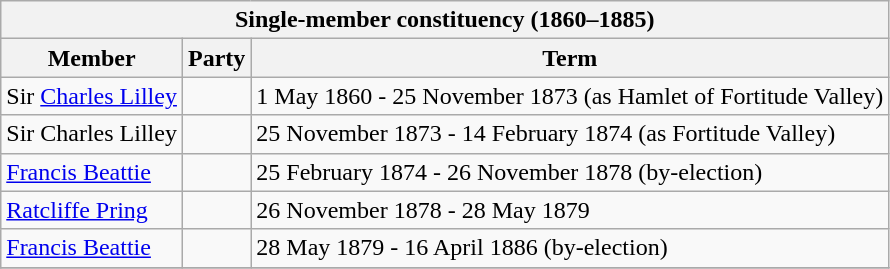<table class="wikitable">
<tr>
<th colspan="3" align="center">Single-member constituency (1860–1885)</th>
</tr>
<tr>
<th>Member</th>
<th>Party</th>
<th>Term</th>
</tr>
<tr>
<td>Sir <a href='#'>Charles Lilley</a></td>
<td></td>
<td>1 May 1860 - 25 November 1873 (as Hamlet of Fortitude Valley)</td>
</tr>
<tr>
<td>Sir Charles Lilley</td>
<td></td>
<td>25 November 1873 - 14 February 1874 (as Fortitude Valley)</td>
</tr>
<tr>
<td><a href='#'>Francis Beattie</a></td>
<td></td>
<td>25 February 1874 - 26 November 1878 (by-election)</td>
</tr>
<tr>
<td><a href='#'>Ratcliffe Pring</a></td>
<td></td>
<td>26 November 1878 - 28 May 1879</td>
</tr>
<tr>
<td><a href='#'>Francis Beattie</a></td>
<td></td>
<td>28 May 1879 - 16 April 1886 (by-election)</td>
</tr>
<tr>
</tr>
</table>
